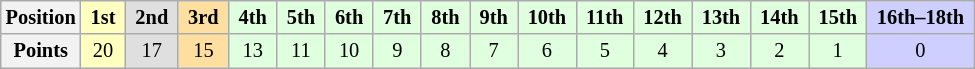<table class="wikitable" style="font-size: 85%; text-align:center">
<tr>
<th>Position</th>
<th style="background-color:#ffffbf"> 1st </th>
<th style="background-color:#dfdfdf"> 2nd </th>
<th style="background-color:#ffdf9f"> 3rd </th>
<th style="background-color:#dfffdf"> 4th </th>
<th style="background-color:#dfffdf"> 5th </th>
<th style="background-color:#dfffdf"> 6th </th>
<th style="background-color:#dfffdf"> 7th </th>
<th style="background-color:#dfffdf"> 8th </th>
<th style="background-color:#dfffdf"> 9th </th>
<th style="background-color:#dfffdf"> 10th </th>
<th style="background-color:#dfffdf"> 11th </th>
<th style="background-color:#dfffdf"> 12th </th>
<th style="background-color:#dfffdf"> 13th </th>
<th style="background-color:#dfffdf"> 14th </th>
<th style="background-color:#dfffdf"> 15th </th>
<th style="background-color:#cfcfff"> 16th–18th </th>
</tr>
<tr>
<th>Points</th>
<td style="background-color:#ffffbf">20</td>
<td style="background-color:#dfdfdf">17</td>
<td style="background-color:#ffdf9f">15</td>
<td style="background-color:#dfffdf">13</td>
<td style="background-color:#dfffdf">11</td>
<td style="background-color:#dfffdf">10</td>
<td style="background-color:#dfffdf">9</td>
<td style="background-color:#dfffdf">8</td>
<td style="background-color:#dfffdf">7</td>
<td style="background-color:#dfffdf">6</td>
<td style="background-color:#dfffdf">5</td>
<td style="background-color:#dfffdf">4</td>
<td style="background-color:#dfffdf">3</td>
<td style="background-color:#dfffdf">2</td>
<td style="background-color:#dfffdf">1</td>
<td style="background-color:#cfcfff">0</td>
</tr>
</table>
